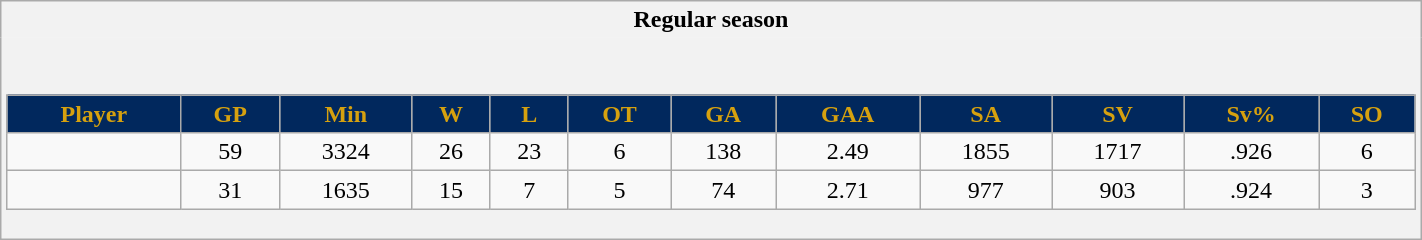<table class="wikitable" style="border: 1px solid #aaa;" width="75%">
<tr>
<th style="border: 0;">Regular season</th>
</tr>
<tr>
<td style="background: #f2f2f2; border: 0; text-align: center;"><br><table class="wikitable sortable" width="100%">
<tr align="center"  bgcolor="#dddddd">
<th style="background:#01285D; color:#D6A10F">Player</th>
<th style="background:#01285D; color:#D6A10F">GP</th>
<th style="background:#01285D; color:#D6A10F">Min</th>
<th style="background:#01285D; color:#D6A10F">W</th>
<th style="background:#01285D; color:#D6A10F">L</th>
<th style="background:#01285D; color:#D6A10F">OT</th>
<th style="background:#01285D; color:#D6A10F">GA</th>
<th style="background:#01285D; color:#D6A10F">GAA</th>
<th style="background:#01285D; color:#D6A10F">SA</th>
<th style="background:#01285D; color:#D6A10F">SV</th>
<th style="background:#01285D; color:#D6A10F">Sv%</th>
<th style="background:#01285D; color:#D6A10F">SO</th>
</tr>
<tr align=center>
<td></td>
<td>59</td>
<td>3324</td>
<td>26</td>
<td>23</td>
<td>6</td>
<td>138</td>
<td>2.49</td>
<td>1855</td>
<td>1717</td>
<td>.926</td>
<td>6</td>
</tr>
<tr align=center>
<td></td>
<td>31</td>
<td>1635</td>
<td>15</td>
<td>7</td>
<td>5</td>
<td>74</td>
<td>2.71</td>
<td>977</td>
<td>903</td>
<td>.924</td>
<td>3</td>
</tr>
</table>
</td>
</tr>
</table>
